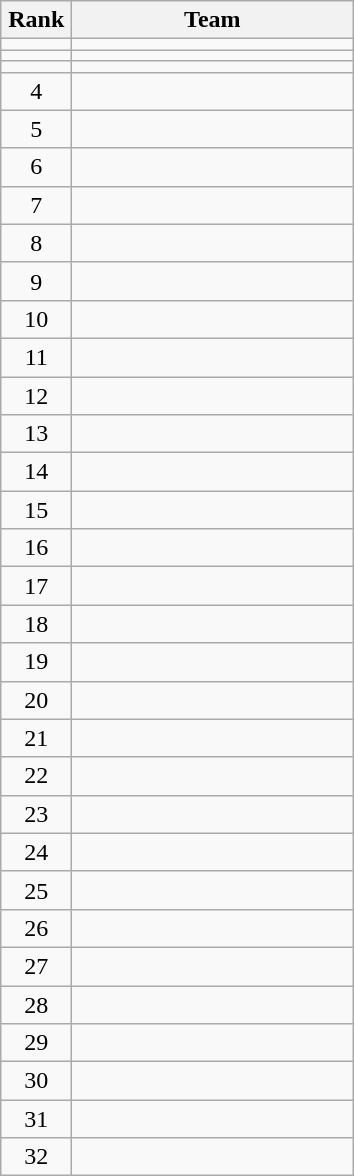<table class="wikitable">
<tr>
<th width=40>Rank</th>
<th width=180>Team</th>
</tr>
<tr>
<td align=center></td>
<td></td>
</tr>
<tr>
<td align=center></td>
<td></td>
</tr>
<tr>
<td align=center></td>
<td></td>
</tr>
<tr>
<td align=center>4</td>
<td></td>
</tr>
<tr>
<td align=center>5</td>
<td></td>
</tr>
<tr>
<td align=center>6</td>
<td></td>
</tr>
<tr>
<td align=center>7</td>
<td></td>
</tr>
<tr>
<td align=center>8</td>
<td></td>
</tr>
<tr>
<td align=center>9</td>
<td></td>
</tr>
<tr>
<td align=center>10</td>
<td></td>
</tr>
<tr>
<td align=center>11</td>
<td></td>
</tr>
<tr>
<td align=center>12</td>
<td></td>
</tr>
<tr>
<td align=center>13</td>
<td></td>
</tr>
<tr>
<td align=center>14</td>
<td></td>
</tr>
<tr>
<td align=center>15</td>
<td></td>
</tr>
<tr>
<td align=center>16</td>
<td></td>
</tr>
<tr>
<td align=center>17</td>
<td></td>
</tr>
<tr>
<td align=center>18</td>
<td></td>
</tr>
<tr>
<td align=center>19</td>
<td></td>
</tr>
<tr>
<td align=center>20</td>
<td></td>
</tr>
<tr>
<td align=center>21</td>
<td></td>
</tr>
<tr>
<td align=center>22</td>
<td></td>
</tr>
<tr>
<td align=center>23</td>
<td></td>
</tr>
<tr>
<td align=center>24</td>
<td></td>
</tr>
<tr>
<td align=center>25</td>
<td></td>
</tr>
<tr>
<td align=center>26</td>
<td></td>
</tr>
<tr>
<td align=center>27</td>
<td></td>
</tr>
<tr>
<td align=center>28</td>
<td></td>
</tr>
<tr>
<td align=center>29</td>
<td></td>
</tr>
<tr>
<td align=center>30</td>
<td></td>
</tr>
<tr>
<td align=center>31</td>
<td></td>
</tr>
<tr>
<td align=center>32</td>
<td></td>
</tr>
</table>
